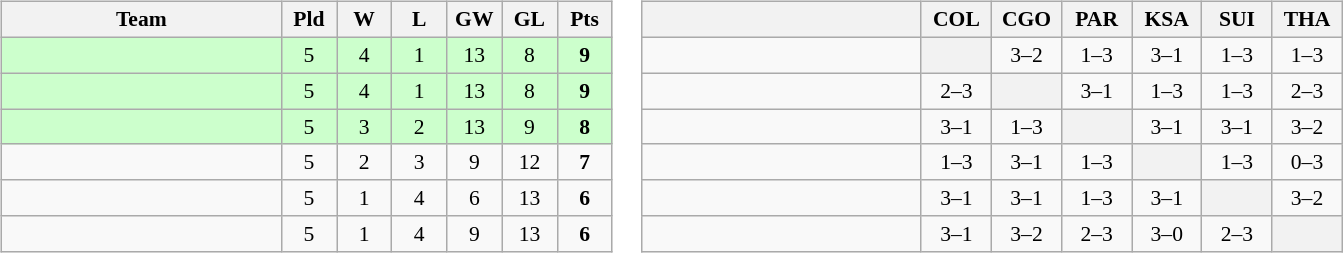<table>
<tr>
<td><br><table class="wikitable" style="text-align:center; font-size:90%">
<tr>
<th width=180>Team</th>
<th width=30>Pld</th>
<th width=30>W</th>
<th width=30>L</th>
<th width=30>GW</th>
<th width=30>GL</th>
<th width=30>Pts</th>
</tr>
<tr bgcolor="ccffcc">
<td style="text-align:left"></td>
<td>5</td>
<td>4</td>
<td>1</td>
<td>13</td>
<td>8</td>
<td><strong>9</strong></td>
</tr>
<tr bgcolor="ccffcc">
<td style="text-align:left"></td>
<td>5</td>
<td>4</td>
<td>1</td>
<td>13</td>
<td>8</td>
<td><strong>9</strong></td>
</tr>
<tr bgcolor="ccffcc">
<td style="text-align:left"></td>
<td>5</td>
<td>3</td>
<td>2</td>
<td>13</td>
<td>9</td>
<td><strong>8</strong></td>
</tr>
<tr>
<td style="text-align:left"></td>
<td>5</td>
<td>2</td>
<td>3</td>
<td>9</td>
<td>12</td>
<td><strong>7</strong></td>
</tr>
<tr>
<td style="text-align:left"></td>
<td>5</td>
<td>1</td>
<td>4</td>
<td>6</td>
<td>13</td>
<td><strong>6</strong></td>
</tr>
<tr>
<td style="text-align:left"></td>
<td>5</td>
<td>1</td>
<td>4</td>
<td>9</td>
<td>13</td>
<td><strong>6</strong></td>
</tr>
</table>
</td>
<td><br><table class="wikitable" style="text-align:center; font-size:90%">
<tr>
<th width="180"> </th>
<th width="40">COL</th>
<th width="40">CGO</th>
<th width="40">PAR</th>
<th width="40">KSA</th>
<th width="40">SUI</th>
<th width="40">THA</th>
</tr>
<tr>
<td style="text-align:left;"></td>
<th></th>
<td>3–2</td>
<td>1–3</td>
<td>3–1</td>
<td>1–3</td>
<td>1–3</td>
</tr>
<tr>
<td style="text-align:left;"></td>
<td>2–3</td>
<th></th>
<td>3–1</td>
<td>1–3</td>
<td>1–3</td>
<td>2–3</td>
</tr>
<tr>
<td style="text-align:left;"></td>
<td>3–1</td>
<td>1–3</td>
<th></th>
<td>3–1</td>
<td>3–1</td>
<td>3–2</td>
</tr>
<tr>
<td style="text-align:left;"></td>
<td>1–3</td>
<td>3–1</td>
<td>1–3</td>
<th></th>
<td>1–3</td>
<td>0–3</td>
</tr>
<tr>
<td style="text-align:left;"></td>
<td>3–1</td>
<td>3–1</td>
<td>1–3</td>
<td>3–1</td>
<th></th>
<td>3–2</td>
</tr>
<tr>
<td style="text-align:left;"></td>
<td>3–1</td>
<td>3–2</td>
<td>2–3</td>
<td>3–0</td>
<td>2–3</td>
<th></th>
</tr>
</table>
</td>
</tr>
</table>
